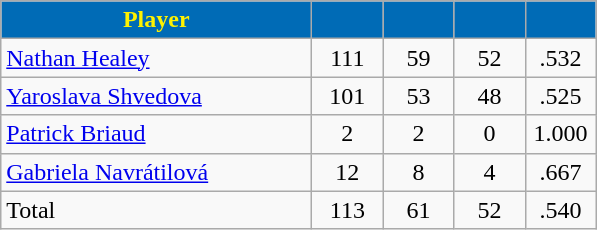<table class="wikitable" style="text-align:center">
<tr>
<th style="background:#006bb6; color:#fff200" width="200px">Player</th>
<th style="background:#006bb6; color:#fff200" width="40px"></th>
<th style="background:#006bb6; color:#fff200" width="40px"></th>
<th style="background:#006bb6; color:#fff200" width="40px"></th>
<th style="background:#006bb6; color:#fff200" width="40px"></th>
</tr>
<tr>
<td style="text-align:left"><a href='#'>Nathan Healey</a></td>
<td>111</td>
<td>59</td>
<td>52</td>
<td>.532</td>
</tr>
<tr>
<td style="text-align:left"><a href='#'>Yaroslava Shvedova</a></td>
<td>101</td>
<td>53</td>
<td>48</td>
<td>.525</td>
</tr>
<tr>
<td style="text-align:left"><a href='#'>Patrick Briaud</a></td>
<td>2</td>
<td>2</td>
<td>0</td>
<td>1.000</td>
</tr>
<tr>
<td style="text-align:left"><a href='#'>Gabriela Navrátilová</a></td>
<td>12</td>
<td>8</td>
<td>4</td>
<td>.667</td>
</tr>
<tr>
<td style="text-align:left">Total</td>
<td>113</td>
<td>61</td>
<td>52</td>
<td>.540</td>
</tr>
</table>
